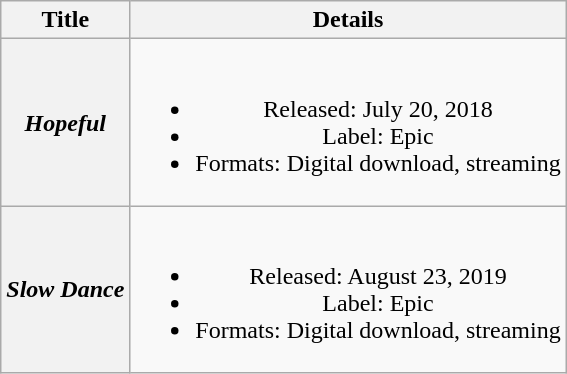<table class="wikitable plainrowheaders" style="text-align:center">
<tr>
<th>Title</th>
<th>Details</th>
</tr>
<tr>
<th scope="row"><em>Hopeful</em></th>
<td><br><ul><li>Released: July 20, 2018</li><li>Label: Epic</li><li>Formats: Digital download, streaming</li></ul></td>
</tr>
<tr>
<th scope="row"><em>Slow Dance</em></th>
<td><br><ul><li>Released: August 23, 2019</li><li>Label: Epic</li><li>Formats: Digital download, streaming</li></ul></td>
</tr>
</table>
